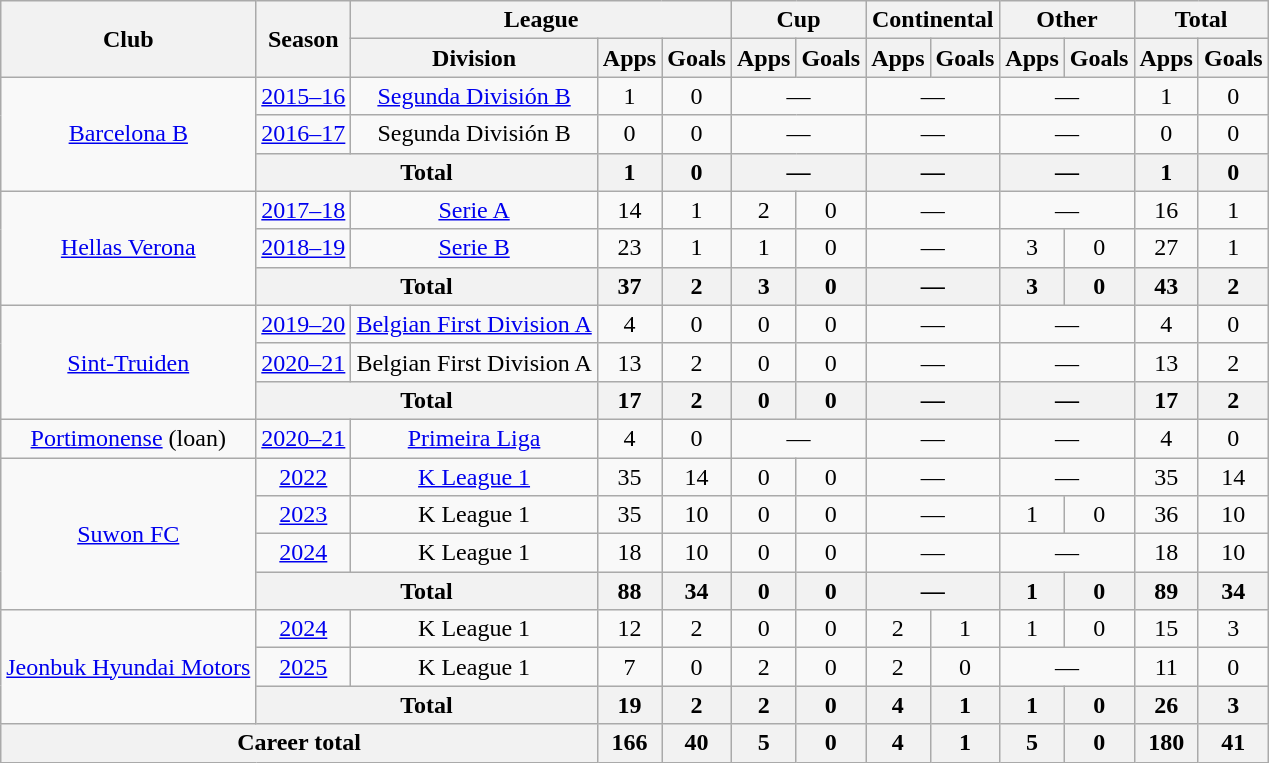<table class="wikitable" style="text-align: center;">
<tr>
<th rowspan="2">Club</th>
<th rowspan="2">Season</th>
<th colspan="3">League</th>
<th colspan="2">Cup</th>
<th colspan="2">Continental</th>
<th colspan="2">Other</th>
<th colspan="2">Total</th>
</tr>
<tr>
<th>Division</th>
<th>Apps</th>
<th>Goals</th>
<th>Apps</th>
<th>Goals</th>
<th>Apps</th>
<th>Goals</th>
<th>Apps</th>
<th>Goals</th>
<th>Apps</th>
<th>Goals</th>
</tr>
<tr>
<td rowspan="3"><a href='#'>Barcelona B</a></td>
<td><a href='#'>2015–16</a></td>
<td><a href='#'>Segunda División B</a></td>
<td>1</td>
<td>0</td>
<td colspan="2">—</td>
<td colspan="2">—</td>
<td colspan="2">—</td>
<td>1</td>
<td>0</td>
</tr>
<tr>
<td><a href='#'>2016–17</a></td>
<td>Segunda División B</td>
<td>0</td>
<td>0</td>
<td colspan="2">—</td>
<td colspan="2">—</td>
<td colspan="2">—</td>
<td>0</td>
<td>0</td>
</tr>
<tr>
<th colspan="2">Total</th>
<th>1</th>
<th>0</th>
<th colspan="2">—</th>
<th colspan="2">—</th>
<th colspan="2">—</th>
<th>1</th>
<th>0</th>
</tr>
<tr>
<td rowspan="3"><a href='#'>Hellas Verona</a></td>
<td><a href='#'>2017–18</a></td>
<td><a href='#'>Serie A</a></td>
<td>14</td>
<td>1</td>
<td>2</td>
<td>0</td>
<td colspan=2>—</td>
<td colspan="2">—</td>
<td>16</td>
<td>1</td>
</tr>
<tr>
<td><a href='#'>2018–19</a></td>
<td><a href='#'>Serie B</a></td>
<td>23</td>
<td>1</td>
<td>1</td>
<td>0</td>
<td colspan=2>—</td>
<td>3</td>
<td>0</td>
<td>27</td>
<td>1</td>
</tr>
<tr>
<th colspan="2">Total</th>
<th>37</th>
<th>2</th>
<th>3</th>
<th>0</th>
<th colspan="2">—</th>
<th>3</th>
<th>0</th>
<th>43</th>
<th>2</th>
</tr>
<tr>
<td rowspan="3"><a href='#'>Sint-Truiden</a></td>
<td><a href='#'>2019–20</a></td>
<td><a href='#'>Belgian First Division A</a></td>
<td>4</td>
<td>0</td>
<td>0</td>
<td>0</td>
<td colspan="2">—</td>
<td colspan="2">—</td>
<td>4</td>
<td>0</td>
</tr>
<tr>
<td><a href='#'>2020–21</a></td>
<td>Belgian First Division A</td>
<td>13</td>
<td>2</td>
<td>0</td>
<td>0</td>
<td colspan="2">—</td>
<td colspan="2">—</td>
<td>13</td>
<td>2</td>
</tr>
<tr>
<th colspan="2">Total</th>
<th>17</th>
<th>2</th>
<th>0</th>
<th>0</th>
<th colspan="2">—</th>
<th colspan="2">—</th>
<th>17</th>
<th>2</th>
</tr>
<tr>
<td><a href='#'>Portimonense</a> (loan)</td>
<td><a href='#'>2020–21</a></td>
<td><a href='#'>Primeira Liga</a></td>
<td>4</td>
<td>0</td>
<td colspan="2">—</td>
<td colspan="2">—</td>
<td colspan="2">—</td>
<td>4</td>
<td>0</td>
</tr>
<tr>
<td rowspan="4"><a href='#'>Suwon FC</a></td>
<td><a href='#'>2022</a></td>
<td><a href='#'>K League 1</a></td>
<td>35</td>
<td>14</td>
<td>0</td>
<td>0</td>
<td colspan="2">—</td>
<td colspan="2">—</td>
<td>35</td>
<td>14</td>
</tr>
<tr>
<td><a href='#'>2023</a></td>
<td>K League 1</td>
<td>35</td>
<td>10</td>
<td>0</td>
<td>0</td>
<td colspan="2">—</td>
<td>1</td>
<td>0</td>
<td>36</td>
<td>10</td>
</tr>
<tr>
<td><a href='#'>2024</a></td>
<td>K League 1</td>
<td>18</td>
<td>10</td>
<td>0</td>
<td>0</td>
<td colspan="2">—</td>
<td colspan="2">—</td>
<td>18</td>
<td>10</td>
</tr>
<tr>
<th colspan="2">Total</th>
<th>88</th>
<th>34</th>
<th>0</th>
<th>0</th>
<th colspan="2">—</th>
<th>1</th>
<th>0</th>
<th>89</th>
<th>34</th>
</tr>
<tr>
<td rowspan="3"><a href='#'>Jeonbuk Hyundai Motors</a></td>
<td><a href='#'>2024</a></td>
<td>K League 1</td>
<td>12</td>
<td>2</td>
<td>0</td>
<td>0</td>
<td>2</td>
<td>1</td>
<td>1</td>
<td>0</td>
<td>15</td>
<td>3</td>
</tr>
<tr>
<td><a href='#'>2025</a></td>
<td>K League 1</td>
<td>7</td>
<td>0</td>
<td>2</td>
<td>0</td>
<td>2</td>
<td>0</td>
<td colspan="2">—</td>
<td>11</td>
<td>0</td>
</tr>
<tr>
<th colspan="2">Total</th>
<th>19</th>
<th>2</th>
<th>2</th>
<th>0</th>
<th>4</th>
<th>1</th>
<th>1</th>
<th>0</th>
<th>26</th>
<th>3</th>
</tr>
<tr>
<th colspan="3">Career total</th>
<th>166</th>
<th>40</th>
<th>5</th>
<th>0</th>
<th>4</th>
<th>1</th>
<th>5</th>
<th>0</th>
<th>180</th>
<th>41</th>
</tr>
</table>
